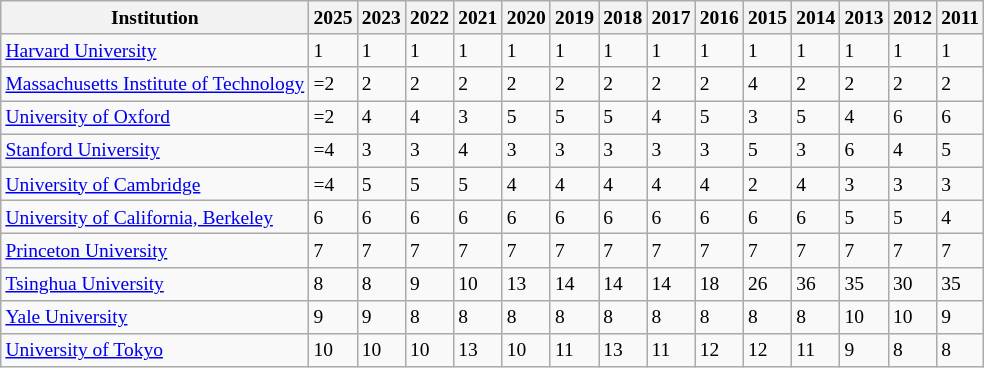<table class="sortable wikitable" style="font-size:small; white-space:nowrap">
<tr>
<th>Institution</th>
<th>2025</th>
<th>2023</th>
<th>2022</th>
<th>2021</th>
<th>2020</th>
<th>2019</th>
<th>2018</th>
<th>2017</th>
<th>2016</th>
<th>2015</th>
<th>2014</th>
<th>2013</th>
<th>2012</th>
<th>2011</th>
</tr>
<tr>
<td> <a href='#'>Harvard University</a></td>
<td>1</td>
<td>1</td>
<td>1</td>
<td>1</td>
<td>1</td>
<td>1</td>
<td>1</td>
<td>1</td>
<td>1</td>
<td>1</td>
<td>1</td>
<td>1</td>
<td>1</td>
<td>1</td>
</tr>
<tr>
<td> <a href='#'>Massachusetts Institute of Technology</a></td>
<td>=2</td>
<td>2</td>
<td>2</td>
<td>2</td>
<td>2</td>
<td>2</td>
<td>2</td>
<td>2</td>
<td>2</td>
<td>4</td>
<td>2</td>
<td>2</td>
<td>2</td>
<td>2</td>
</tr>
<tr>
<td> <a href='#'>University of Oxford</a></td>
<td>=2</td>
<td>4</td>
<td>4</td>
<td>3</td>
<td>5</td>
<td>5</td>
<td>5</td>
<td>4</td>
<td>5</td>
<td>3</td>
<td>5</td>
<td>4</td>
<td>6</td>
<td>6</td>
</tr>
<tr>
<td> <a href='#'>Stanford University</a></td>
<td>=4</td>
<td>3</td>
<td>3</td>
<td>4</td>
<td>3</td>
<td>3</td>
<td>3</td>
<td>3</td>
<td>3</td>
<td>5</td>
<td>3</td>
<td>6</td>
<td>4</td>
<td>5</td>
</tr>
<tr>
<td> <a href='#'>University of Cambridge</a></td>
<td>=4</td>
<td>5</td>
<td>5</td>
<td>5</td>
<td>4</td>
<td>4</td>
<td>4</td>
<td>4</td>
<td>4</td>
<td>2</td>
<td>4</td>
<td>3</td>
<td>3</td>
<td>3</td>
</tr>
<tr>
<td> <a href='#'>University of California, Berkeley</a></td>
<td>6</td>
<td>6</td>
<td>6</td>
<td>6</td>
<td>6</td>
<td>6</td>
<td>6</td>
<td>6</td>
<td>6</td>
<td>6</td>
<td>6</td>
<td>5</td>
<td>5</td>
<td>4</td>
</tr>
<tr>
<td> <a href='#'>Princeton University</a></td>
<td>7</td>
<td>7</td>
<td>7</td>
<td>7</td>
<td>7</td>
<td>7</td>
<td>7</td>
<td>7</td>
<td>7</td>
<td>7</td>
<td>7</td>
<td>7</td>
<td>7</td>
<td>7</td>
</tr>
<tr>
<td> <a href='#'>Tsinghua University</a></td>
<td>8</td>
<td>8</td>
<td>9</td>
<td>10</td>
<td>13</td>
<td>14</td>
<td>14</td>
<td>14</td>
<td>18</td>
<td>26</td>
<td>36</td>
<td>35</td>
<td>30</td>
<td>35</td>
</tr>
<tr>
<td> <a href='#'>Yale University</a></td>
<td>9</td>
<td>9</td>
<td>8</td>
<td>8</td>
<td>8</td>
<td>8</td>
<td>8</td>
<td>8</td>
<td>8</td>
<td>8</td>
<td>8</td>
<td>10</td>
<td>10</td>
<td>9</td>
</tr>
<tr>
<td> <a href='#'>University of Tokyo</a></td>
<td>10</td>
<td>10</td>
<td>10</td>
<td>13</td>
<td>10</td>
<td>11</td>
<td>13</td>
<td>11</td>
<td>12</td>
<td>12</td>
<td>11</td>
<td>9</td>
<td>8</td>
<td>8</td>
</tr>
</table>
